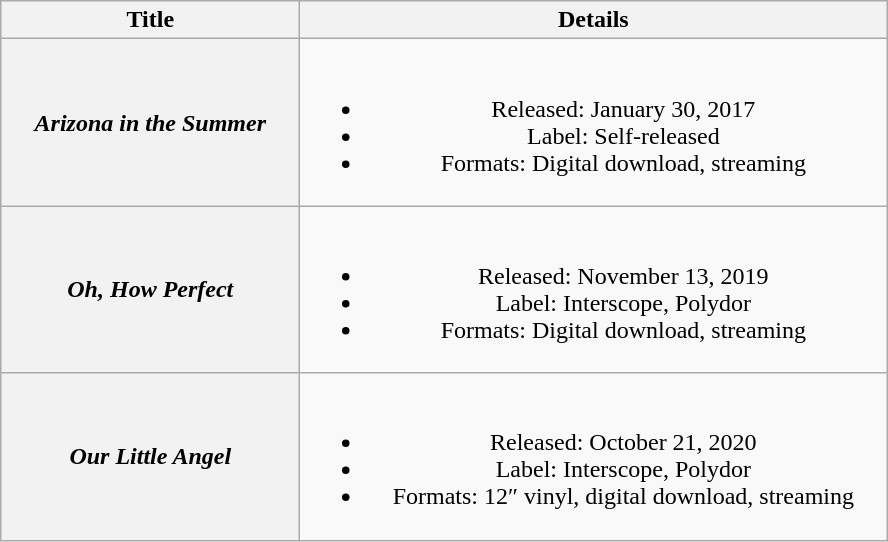<table class="wikitable plainrowheaders" style="text-align:center;">
<tr>
<th scope="col" style="width:12em;">Title</th>
<th scope="col" style="width:24em;">Details</th>
</tr>
<tr>
<th scope="row"><em>Arizona in the Summer</em></th>
<td><br><ul><li>Released: January 30, 2017</li><li>Label: Self-released</li><li>Formats: Digital download, streaming</li></ul></td>
</tr>
<tr>
<th scope="row"><em>Oh, How Perfect</em></th>
<td><br><ul><li>Released: November 13, 2019</li><li>Label: Interscope, Polydor</li><li>Formats: Digital download, streaming</li></ul></td>
</tr>
<tr>
<th scope="row"><em>Our Little Angel</em></th>
<td><br><ul><li>Released: October 21, 2020</li><li>Label: Interscope, Polydor</li><li>Formats: 12″ vinyl, digital download, streaming</li></ul></td>
</tr>
</table>
